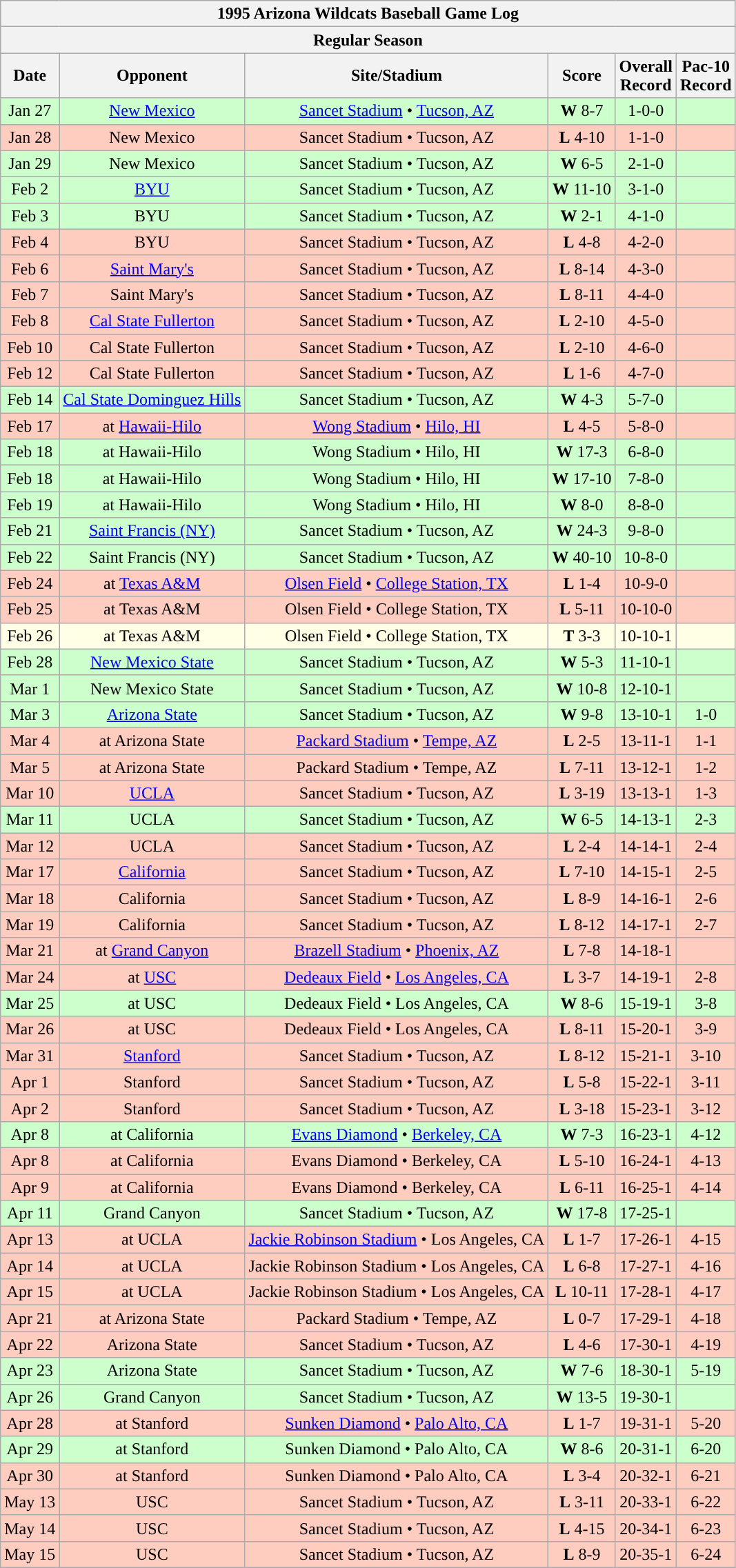<table class="wikitable">
<tr>
<th colspan="6">1995 Arizona Wildcats Baseball Game Log</th>
</tr>
<tr>
<th colspan="6">Regular Season</th>
</tr>
<tr>
<th>Date</th>
<th>Opponent</th>
<th>Site/Stadium</th>
<th>Score</th>
<th>Overall<br>Record</th>
<th>Pac-10<br>Record</th>
</tr>
<tr bgcolor="ccffcc" align="center">
<td>Jan 27</td>
<td><a href='#'>New Mexico</a></td>
<td><a href='#'>Sancet Stadium</a> • <a href='#'>Tucson, AZ</a></td>
<td><strong>W</strong> 8-7</td>
<td>1-0-0</td>
<td></td>
</tr>
<tr bgcolor="ffccc" align="center">
<td>Jan 28</td>
<td>New Mexico</td>
<td>Sancet Stadium • Tucson, AZ</td>
<td><strong>L</strong> 4-10</td>
<td>1-1-0</td>
<td></td>
</tr>
<tr bgcolor="ccffcc" align="center">
<td>Jan 29</td>
<td>New Mexico</td>
<td>Sancet Stadium • Tucson, AZ</td>
<td><strong>W</strong> 6-5</td>
<td>2-1-0</td>
<td></td>
</tr>
<tr bgcolor="ccffcc" align="center">
<td>Feb 2</td>
<td><a href='#'>BYU</a></td>
<td>Sancet Stadium • Tucson, AZ</td>
<td><strong>W</strong> 11-10</td>
<td>3-1-0</td>
<td></td>
</tr>
<tr bgcolor="ccffcc" align="center">
<td>Feb 3</td>
<td>BYU</td>
<td>Sancet Stadium • Tucson, AZ</td>
<td><strong>W</strong> 2-1</td>
<td>4-1-0</td>
<td></td>
</tr>
<tr bgcolor="ffccc" align="center">
<td>Feb 4</td>
<td>BYU</td>
<td>Sancet Stadium • Tucson, AZ</td>
<td><strong>L</strong> 4-8</td>
<td>4-2-0</td>
<td></td>
</tr>
<tr bgcolor="ffccc" align="center">
<td>Feb 6</td>
<td><a href='#'>Saint Mary's</a></td>
<td>Sancet Stadium • Tucson, AZ</td>
<td><strong>L</strong> 8-14</td>
<td>4-3-0</td>
<td></td>
</tr>
<tr bgcolor="ffccc" align="center">
<td>Feb 7</td>
<td>Saint Mary's</td>
<td>Sancet Stadium • Tucson, AZ</td>
<td><strong>L</strong> 8-11</td>
<td>4-4-0</td>
<td></td>
</tr>
<tr bgcolor="ffccc" align="center">
<td>Feb 8</td>
<td><a href='#'>Cal State Fullerton</a></td>
<td>Sancet Stadium • Tucson, AZ</td>
<td><strong>L</strong> 2-10</td>
<td>4-5-0</td>
<td></td>
</tr>
<tr bgcolor="ffccc" align="center">
<td>Feb 10</td>
<td>Cal State Fullerton</td>
<td>Sancet Stadium • Tucson, AZ</td>
<td><strong>L</strong> 2-10</td>
<td>4-6-0</td>
<td></td>
</tr>
<tr bgcolor="ffccc" align="center">
<td>Feb 12</td>
<td>Cal State Fullerton</td>
<td>Sancet Stadium • Tucson, AZ</td>
<td><strong>L</strong> 1-6</td>
<td>4-7-0</td>
<td></td>
</tr>
<tr bgcolor="ccffcc" align="center">
<td>Feb 14</td>
<td><a href='#'>Cal State Dominguez Hills</a></td>
<td>Sancet Stadium • Tucson, AZ</td>
<td><strong>W</strong> 4-3</td>
<td>5-7-0</td>
<td></td>
</tr>
<tr bgcolor="ffccc" align="center">
<td>Feb 17</td>
<td>at <a href='#'>Hawaii-Hilo</a></td>
<td><a href='#'>Wong Stadium</a> • <a href='#'>Hilo, HI</a></td>
<td><strong>L</strong> 4-5</td>
<td>5-8-0</td>
<td></td>
</tr>
<tr bgcolor="ccffcc" align="center">
<td>Feb 18</td>
<td>at Hawaii-Hilo</td>
<td>Wong Stadium • Hilo, HI</td>
<td><strong>W</strong> 17-3</td>
<td>6-8-0</td>
<td></td>
</tr>
<tr bgcolor="ccffcc" align="center">
<td>Feb 18</td>
<td>at Hawaii-Hilo</td>
<td>Wong Stadium • Hilo, HI</td>
<td><strong>W</strong> 17-10</td>
<td>7-8-0</td>
<td></td>
</tr>
<tr bgcolor="ccffcc" align="center">
<td>Feb 19</td>
<td>at Hawaii-Hilo</td>
<td>Wong Stadium • Hilo, HI</td>
<td><strong>W</strong> 8-0</td>
<td>8-8-0</td>
<td></td>
</tr>
<tr bgcolor="ccffcc" align="center">
<td>Feb 21</td>
<td><a href='#'>Saint Francis (NY)</a></td>
<td>Sancet Stadium • Tucson, AZ</td>
<td><strong>W</strong> 24-3</td>
<td>9-8-0</td>
<td></td>
</tr>
<tr bgcolor="ccffcc" align="center">
<td>Feb 22</td>
<td>Saint Francis (NY)</td>
<td>Sancet Stadium • Tucson, AZ</td>
<td><strong>W</strong> 40-10</td>
<td>10-8-0</td>
<td></td>
</tr>
<tr bgcolor="ffccc" align="center">
<td>Feb 24</td>
<td>at <a href='#'>Texas A&M</a></td>
<td><a href='#'>Olsen Field</a> • <a href='#'>College Station, TX</a></td>
<td><strong>L</strong> 1-4</td>
<td>10-9-0</td>
<td></td>
</tr>
<tr bgcolor="ffccc" align="center">
<td>Feb 25</td>
<td>at Texas A&M</td>
<td>Olsen Field • College Station, TX</td>
<td><strong>L</strong> 5-11</td>
<td>10-10-0</td>
<td></td>
</tr>
<tr bgcolor="ffffe6" align="center">
<td>Feb 26</td>
<td>at Texas A&M</td>
<td>Olsen Field • College Station, TX</td>
<td><strong>T</strong> 3-3</td>
<td>10-10-1</td>
<td></td>
</tr>
<tr bgcolor="ccffcc" align="center">
<td>Feb 28</td>
<td><a href='#'>New Mexico State</a></td>
<td>Sancet Stadium • Tucson, AZ</td>
<td><strong>W</strong> 5-3</td>
<td>11-10-1</td>
<td></td>
</tr>
<tr bgcolor="ccffcc" align="center">
<td>Mar 1</td>
<td>New Mexico State</td>
<td>Sancet Stadium • Tucson, AZ</td>
<td><strong>W</strong> 10-8</td>
<td>12-10-1</td>
<td></td>
</tr>
<tr bgcolor="ccffcc" align="center">
<td>Mar 3</td>
<td><a href='#'>Arizona State</a></td>
<td>Sancet Stadium • Tucson, AZ</td>
<td><strong>W</strong> 9-8</td>
<td>13-10-1</td>
<td>1-0</td>
</tr>
<tr bgcolor="ffccc" align="center">
<td>Mar 4</td>
<td>at Arizona State</td>
<td><a href='#'>Packard Stadium</a> • <a href='#'>Tempe, AZ</a></td>
<td><strong>L</strong> 2-5</td>
<td>13-11-1</td>
<td>1-1</td>
</tr>
<tr bgcolor="ffccc" align="center">
<td>Mar 5</td>
<td>at Arizona State</td>
<td>Packard Stadium • Tempe, AZ</td>
<td><strong>L</strong> 7-11</td>
<td>13-12-1</td>
<td>1-2</td>
</tr>
<tr bgcolor="ffccc" align="center">
<td>Mar 10</td>
<td><a href='#'>UCLA</a></td>
<td>Sancet Stadium • Tucson, AZ</td>
<td><strong>L</strong> 3-19</td>
<td>13-13-1</td>
<td>1-3</td>
</tr>
<tr bgcolor="ccffcc" align="center">
<td>Mar 11</td>
<td>UCLA</td>
<td>Sancet Stadium • Tucson, AZ</td>
<td><strong>W</strong> 6-5</td>
<td>14-13-1</td>
<td>2-3</td>
</tr>
<tr bgcolor="ffccc" align="center">
<td>Mar 12</td>
<td>UCLA</td>
<td>Sancet Stadium • Tucson, AZ</td>
<td><strong>L</strong> 2-4</td>
<td>14-14-1</td>
<td>2-4</td>
</tr>
<tr bgcolor="ffccc" align="center">
<td>Mar 17</td>
<td><a href='#'>California</a></td>
<td>Sancet Stadium • Tucson, AZ</td>
<td><strong>L</strong> 7-10</td>
<td>14-15-1</td>
<td>2-5</td>
</tr>
<tr bgcolor="ffccc" align="center">
<td>Mar 18</td>
<td>California</td>
<td>Sancet Stadium • Tucson, AZ</td>
<td><strong>L</strong> 8-9</td>
<td>14-16-1</td>
<td>2-6</td>
</tr>
<tr bgcolor="ffccc" align="center">
<td>Mar 19</td>
<td>California</td>
<td>Sancet Stadium • Tucson, AZ</td>
<td><strong>L</strong> 8-12</td>
<td>14-17-1</td>
<td>2-7</td>
</tr>
<tr bgcolor="ffccc" align="center">
<td>Mar 21</td>
<td>at <a href='#'>Grand Canyon</a></td>
<td><a href='#'>Brazell Stadium</a> • <a href='#'>Phoenix, AZ</a></td>
<td><strong>L</strong> 7-8</td>
<td>14-18-1</td>
<td></td>
</tr>
<tr bgcolor="ffccc" align="center">
<td>Mar 24</td>
<td>at <a href='#'>USC</a></td>
<td><a href='#'>Dedeaux Field</a> • <a href='#'>Los Angeles, CA</a></td>
<td><strong>L</strong> 3-7</td>
<td>14-19-1</td>
<td>2-8</td>
</tr>
<tr bgcolor="ccffcc" align="center">
<td>Mar 25</td>
<td>at USC</td>
<td>Dedeaux Field • Los Angeles, CA</td>
<td><strong>W</strong> 8-6</td>
<td>15-19-1</td>
<td>3-8</td>
</tr>
<tr bgcolor="ffccc" align="center">
<td>Mar 26</td>
<td>at USC</td>
<td>Dedeaux Field • Los Angeles, CA</td>
<td><strong>L</strong> 8-11</td>
<td>15-20-1</td>
<td>3-9</td>
</tr>
<tr bgcolor="ffccc" align="center">
<td>Mar 31</td>
<td><a href='#'>Stanford</a></td>
<td>Sancet Stadium • Tucson, AZ</td>
<td><strong>L</strong> 8-12</td>
<td>15-21-1</td>
<td>3-10</td>
</tr>
<tr bgcolor="ffccc" align="center">
<td>Apr 1</td>
<td>Stanford</td>
<td>Sancet Stadium • Tucson, AZ</td>
<td><strong>L</strong> 5-8</td>
<td>15-22-1</td>
<td>3-11</td>
</tr>
<tr bgcolor="ffccc" align="center">
<td>Apr 2</td>
<td>Stanford</td>
<td>Sancet Stadium • Tucson, AZ</td>
<td><strong>L</strong> 3-18</td>
<td>15-23-1</td>
<td>3-12</td>
</tr>
<tr bgcolor="ccffcc" align="center">
<td>Apr 8</td>
<td>at California</td>
<td><a href='#'>Evans Diamond</a> • <a href='#'>Berkeley, CA</a></td>
<td><strong>W</strong> 7-3</td>
<td>16-23-1</td>
<td>4-12</td>
</tr>
<tr bgcolor="ffccc" align="center">
<td>Apr 8</td>
<td>at California</td>
<td>Evans Diamond • Berkeley, CA</td>
<td><strong>L</strong> 5-10</td>
<td>16-24-1</td>
<td>4-13</td>
</tr>
<tr bgcolor="ffccc" align="center">
<td>Apr 9</td>
<td>at California</td>
<td>Evans Diamond • Berkeley, CA</td>
<td><strong>L</strong> 6-11</td>
<td>16-25-1</td>
<td>4-14</td>
</tr>
<tr bgcolor="ccffcc" align="center">
<td>Apr 11</td>
<td>Grand Canyon</td>
<td>Sancet Stadium • Tucson, AZ</td>
<td><strong>W</strong> 17-8</td>
<td>17-25-1</td>
<td></td>
</tr>
<tr bgcolor="ffccc" align="center">
<td>Apr 13</td>
<td>at UCLA</td>
<td><a href='#'>Jackie Robinson Stadium</a> • Los Angeles, CA</td>
<td><strong>L</strong> 1-7</td>
<td>17-26-1</td>
<td>4-15</td>
</tr>
<tr bgcolor="ffccc" align="center">
<td>Apr 14</td>
<td>at UCLA</td>
<td>Jackie Robinson Stadium • Los Angeles, CA</td>
<td><strong>L</strong> 6-8</td>
<td>17-27-1</td>
<td>4-16</td>
</tr>
<tr bgcolor="ffccc" align="center">
<td>Apr 15</td>
<td>at UCLA</td>
<td>Jackie Robinson Stadium • Los Angeles, CA</td>
<td><strong>L</strong> 10-11</td>
<td>17-28-1</td>
<td>4-17</td>
</tr>
<tr bgcolor="ffccc" align="center">
<td>Apr 21</td>
<td>at Arizona State</td>
<td>Packard Stadium • Tempe, AZ</td>
<td><strong>L</strong> 0-7</td>
<td>17-29-1</td>
<td>4-18</td>
</tr>
<tr bgcolor="ffccc" align="center">
<td>Apr 22</td>
<td>Arizona State</td>
<td>Sancet Stadium • Tucson, AZ</td>
<td><strong>L</strong> 4-6</td>
<td>17-30-1</td>
<td>4-19</td>
</tr>
<tr bgcolor="ccffcc" align="center">
<td>Apr 23</td>
<td>Arizona State</td>
<td>Sancet Stadium • Tucson, AZ</td>
<td><strong>W</strong> 7-6</td>
<td>18-30-1</td>
<td>5-19</td>
</tr>
<tr bgcolor="ccffcc" align="center">
<td>Apr 26</td>
<td>Grand Canyon</td>
<td>Sancet Stadium • Tucson, AZ</td>
<td><strong>W</strong> 13-5</td>
<td>19-30-1</td>
<td></td>
</tr>
<tr bgcolor="ffccc" align="center">
<td>Apr 28</td>
<td>at Stanford</td>
<td><a href='#'>Sunken Diamond</a> • <a href='#'>Palo Alto, CA</a></td>
<td><strong>L</strong> 1-7</td>
<td>19-31-1</td>
<td>5-20</td>
</tr>
<tr bgcolor="ccffcc" align="center">
<td>Apr 29</td>
<td>at Stanford</td>
<td>Sunken Diamond • Palo Alto, CA</td>
<td><strong>W</strong> 8-6</td>
<td>20-31-1</td>
<td>6-20</td>
</tr>
<tr bgcolor="ffccc" align="center">
<td>Apr 30</td>
<td>at Stanford</td>
<td>Sunken Diamond • Palo Alto, CA</td>
<td><strong>L</strong> 3-4</td>
<td>20-32-1</td>
<td>6-21</td>
</tr>
<tr bgcolor="ffccc" align="center">
<td>May 13</td>
<td>USC</td>
<td>Sancet Stadium • Tucson, AZ</td>
<td><strong>L</strong> 3-11</td>
<td>20-33-1</td>
<td>6-22</td>
</tr>
<tr bgcolor="ffccc" align="center">
<td>May 14</td>
<td>USC</td>
<td>Sancet Stadium • Tucson, AZ</td>
<td><strong>L</strong> 4-15</td>
<td>20-34-1</td>
<td>6-23</td>
</tr>
<tr bgcolor="ffccc" align="center">
<td>May 15</td>
<td>USC</td>
<td>Sancet Stadium • Tucson, AZ</td>
<td><strong>L</strong> 8-9</td>
<td>20-35-1</td>
<td>6-24</td>
</tr>
</table>
